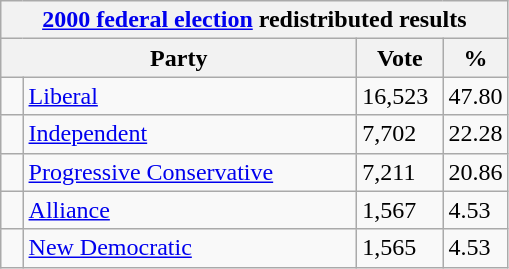<table class="wikitable">
<tr>
<th colspan="4"><a href='#'>2000 federal election</a> redistributed results</th>
</tr>
<tr>
<th bgcolor="#DDDDFF" width="230px" colspan="2">Party</th>
<th bgcolor="#DDDDFF" width="50px">Vote</th>
<th bgcolor="#DDDDFF" width="30px">%</th>
</tr>
<tr>
<td> </td>
<td><a href='#'>Liberal</a></td>
<td>16,523</td>
<td>47.80</td>
</tr>
<tr>
<td> </td>
<td><a href='#'>Independent</a></td>
<td>7,702</td>
<td>22.28</td>
</tr>
<tr>
<td> </td>
<td><a href='#'>Progressive Conservative</a></td>
<td>7,211</td>
<td>20.86</td>
</tr>
<tr>
<td> </td>
<td><a href='#'>Alliance</a></td>
<td>1,567</td>
<td>4.53</td>
</tr>
<tr>
<td> </td>
<td><a href='#'>New Democratic</a></td>
<td>1,565</td>
<td>4.53</td>
</tr>
</table>
